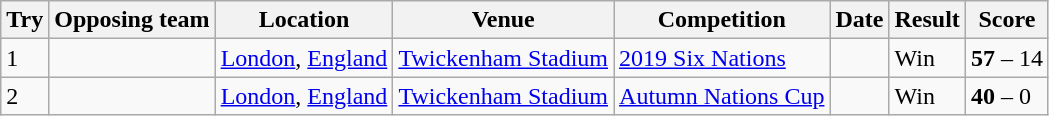<table class="wikitable" style="font-size:100%">
<tr>
<th>Try</th>
<th>Opposing team</th>
<th>Location</th>
<th>Venue</th>
<th>Competition</th>
<th>Date</th>
<th>Result</th>
<th>Score</th>
</tr>
<tr>
<td>1</td>
<td></td>
<td><a href='#'>London</a>, <a href='#'>England</a></td>
<td><a href='#'>Twickenham Stadium</a></td>
<td><a href='#'>2019 Six Nations</a></td>
<td></td>
<td>Win</td>
<td><strong>57</strong> – 14</td>
</tr>
<tr>
<td>2</td>
<td></td>
<td><a href='#'>London</a>, <a href='#'>England</a></td>
<td><a href='#'>Twickenham Stadium</a></td>
<td><a href='#'>Autumn Nations Cup</a></td>
<td></td>
<td>Win</td>
<td><strong>40</strong> – 0</td>
</tr>
</table>
